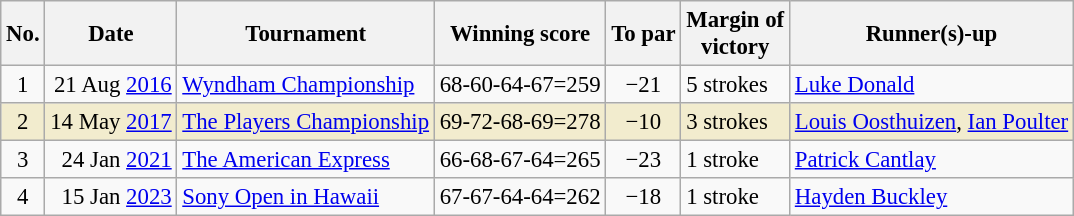<table class="wikitable" style="font-size:95%;">
<tr>
<th>No.</th>
<th>Date</th>
<th>Tournament</th>
<th>Winning score</th>
<th>To par</th>
<th>Margin of<br>victory</th>
<th>Runner(s)-up</th>
</tr>
<tr>
<td align=center>1</td>
<td align=right>21 Aug <a href='#'>2016</a></td>
<td><a href='#'>Wyndham Championship</a></td>
<td>68-60-64-67=259</td>
<td align=center>−21</td>
<td>5 strokes</td>
<td> <a href='#'>Luke Donald</a></td>
</tr>
<tr style="background:#f2ecce;">
<td align=center>2</td>
<td align=right>14 May <a href='#'>2017</a></td>
<td><a href='#'>The Players Championship</a></td>
<td>69-72-68-69=278</td>
<td align=center>−10</td>
<td>3 strokes</td>
<td> <a href='#'>Louis Oosthuizen</a>,  <a href='#'>Ian Poulter</a></td>
</tr>
<tr>
<td align=center>3</td>
<td align=right>24 Jan <a href='#'>2021</a></td>
<td><a href='#'>The American Express</a></td>
<td>66-68-67-64=265</td>
<td align=center>−23</td>
<td>1 stroke</td>
<td> <a href='#'>Patrick Cantlay</a></td>
</tr>
<tr>
<td align=center>4</td>
<td align=right>15 Jan <a href='#'>2023</a></td>
<td><a href='#'>Sony Open in Hawaii</a></td>
<td>67-67-64-64=262</td>
<td align=center>−18</td>
<td>1 stroke</td>
<td> <a href='#'>Hayden Buckley</a></td>
</tr>
</table>
